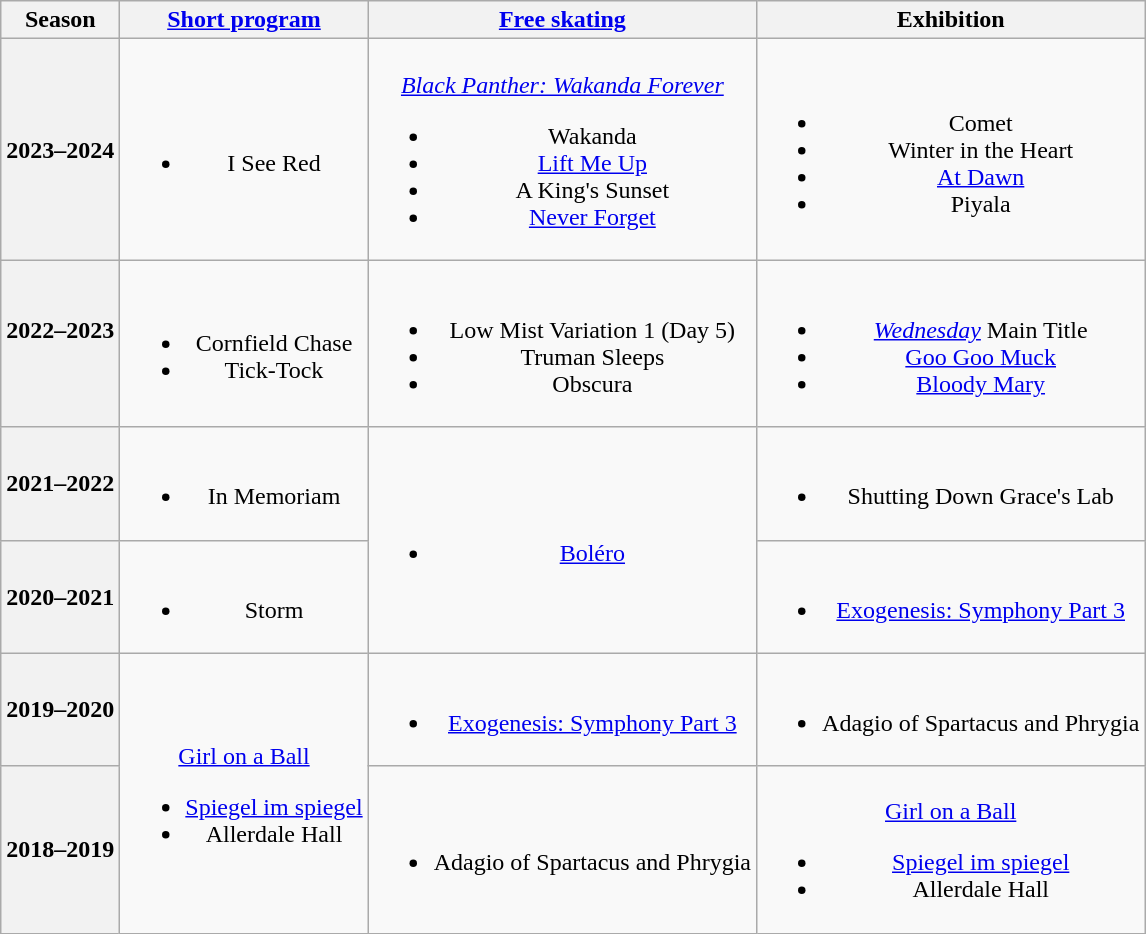<table class=wikitable style=text-align:center>
<tr>
<th>Season</th>
<th><a href='#'>Short program</a></th>
<th><a href='#'>Free skating</a></th>
<th>Exhibition</th>
</tr>
<tr>
<th>2023–2024</th>
<td><br><ul><li>I See Red <br></li></ul></td>
<td><br><em><a href='#'>Black Panther: Wakanda Forever</a></em><ul><li>Wakanda <br></li><li><a href='#'>Lift Me Up</a> <br></li><li>A King's Sunset <br></li><li><a href='#'>Never Forget</a> <br></li></ul></td>
<td><br><ul><li>Comet <br></li><li>Winter in the Heart <br></li><li><a href='#'>At Dawn</a> <br></li><li>Piyala <br></li></ul></td>
</tr>
<tr>
<th>2022–2023<br> <br></th>
<td><br><ul><li>Cornfield Chase <br></li><li>Tick-Tock <br></li></ul></td>
<td><br><ul><li>Low Mist Variation 1 (Day 5) <br></li><li>Truman Sleeps<br></li><li>Obscura <br></li></ul></td>
<td><br><ul><li><em><a href='#'>Wednesday</a></em> Main Title <br></li><li><a href='#'>Goo Goo Muck</a> <br></li><li><a href='#'>Bloody Mary</a> <br></li></ul></td>
</tr>
<tr>
<th>2021–2022 <br></th>
<td><br><ul><li>In Memoriam <br></li></ul></td>
<td rowspan=2><br><ul><li><a href='#'>Boléro</a> <br></li></ul></td>
<td><br><ul><li>Shutting Down Grace's Lab <br> </li></ul></td>
</tr>
<tr>
<th>2020–2021 <br></th>
<td><br><ul><li>Storm <br></li></ul></td>
<td><br><ul><li><a href='#'>Exogenesis: Symphony Part 3</a> <br></li></ul></td>
</tr>
<tr>
<th>2019–2020 <br></th>
<td rowspan=2><br><a href='#'>Girl on a Ball</a><ul><li><a href='#'>Spiegel im spiegel</a> <br></li><li>Allerdale Hall <br></li></ul></td>
<td><br><ul><li><a href='#'>Exogenesis: Symphony Part 3</a> <br></li></ul></td>
<td><br><ul><li>Adagio of Spartacus and Phrygia <br></li></ul></td>
</tr>
<tr>
<th>2018–2019</th>
<td><br><ul><li>Adagio of Spartacus and Phrygia <br></li></ul></td>
<td><br><a href='#'>Girl on a Ball</a><ul><li><a href='#'>Spiegel im spiegel</a> <br></li><li>Allerdale Hall <br></li></ul></td>
</tr>
</table>
